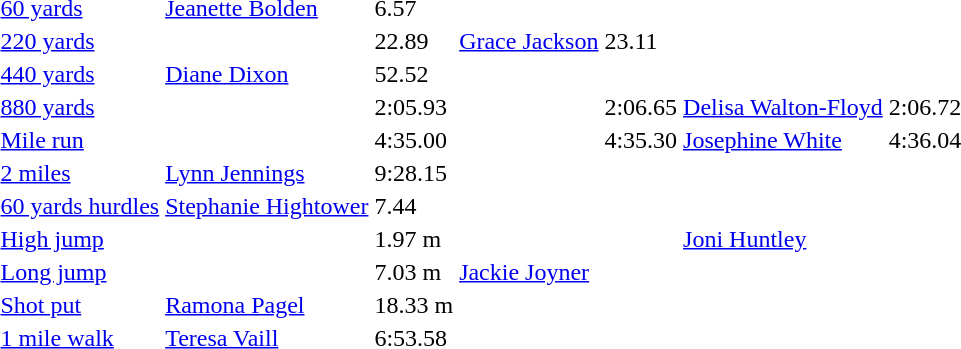<table>
<tr>
<td><a href='#'>60 yards</a></td>
<td><a href='#'>Jeanette Bolden</a></td>
<td>6.57</td>
<td></td>
<td></td>
<td></td>
<td></td>
</tr>
<tr>
<td><a href='#'>220 yards</a></td>
<td></td>
<td>22.89</td>
<td><a href='#'>Grace Jackson</a></td>
<td>23.11</td>
<td></td>
<td></td>
</tr>
<tr>
<td><a href='#'>440 yards</a></td>
<td><a href='#'>Diane Dixon</a></td>
<td>52.52</td>
<td></td>
<td></td>
<td></td>
<td></td>
</tr>
<tr>
<td><a href='#'>880 yards</a></td>
<td></td>
<td>2:05.93</td>
<td></td>
<td>2:06.65</td>
<td><a href='#'>Delisa Walton-Floyd</a></td>
<td>2:06.72</td>
</tr>
<tr>
<td><a href='#'>Mile run</a></td>
<td></td>
<td>4:35.00</td>
<td></td>
<td>4:35.30</td>
<td><a href='#'>Josephine White</a></td>
<td>4:36.04</td>
</tr>
<tr>
<td><a href='#'>2 miles</a></td>
<td><a href='#'>Lynn Jennings</a></td>
<td>9:28.15</td>
<td></td>
<td></td>
<td></td>
<td></td>
</tr>
<tr>
<td><a href='#'>60 yards hurdles</a></td>
<td><a href='#'>Stephanie Hightower</a></td>
<td>7.44</td>
<td></td>
<td></td>
<td></td>
<td></td>
</tr>
<tr>
<td><a href='#'>High jump</a></td>
<td></td>
<td>1.97 m</td>
<td></td>
<td></td>
<td><a href='#'>Joni Huntley</a></td>
<td></td>
</tr>
<tr>
<td><a href='#'>Long jump</a></td>
<td></td>
<td>7.03 m</td>
<td><a href='#'>Jackie Joyner</a></td>
<td></td>
<td></td>
<td></td>
</tr>
<tr>
<td><a href='#'>Shot put</a></td>
<td><a href='#'>Ramona Pagel</a></td>
<td>18.33 m</td>
<td></td>
<td></td>
<td></td>
<td></td>
</tr>
<tr>
<td><a href='#'>1 mile walk</a></td>
<td><a href='#'>Teresa Vaill</a></td>
<td>6:53.58</td>
<td></td>
<td></td>
<td></td>
<td></td>
</tr>
</table>
